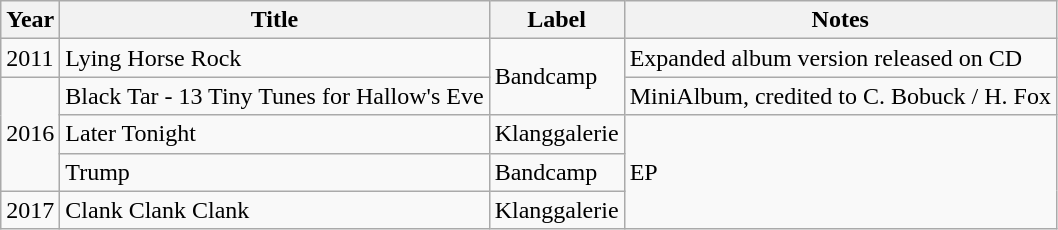<table class="wikitable">
<tr>
<th>Year</th>
<th>Title</th>
<th>Label</th>
<th>Notes</th>
</tr>
<tr>
<td>2011</td>
<td>Lying Horse Rock</td>
<td rowspan="2">Bandcamp</td>
<td>Expanded album version released on CD</td>
</tr>
<tr>
<td rowspan="3">2016</td>
<td>Black Tar - 13 Tiny Tunes for Hallow's Eve</td>
<td>MiniAlbum, credited to C. Bobuck / H. Fox</td>
</tr>
<tr>
<td>Later Tonight</td>
<td>Klanggalerie</td>
<td rowspan="3">EP</td>
</tr>
<tr>
<td>Trump</td>
<td>Bandcamp</td>
</tr>
<tr>
<td>2017</td>
<td>Clank Clank Clank</td>
<td>Klanggalerie</td>
</tr>
</table>
